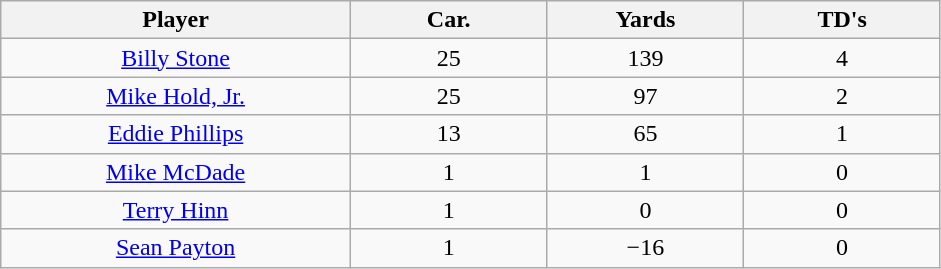<table class="wikitable sortable">
<tr>
<th bgcolor="#DDDDFF" width="16%">Player</th>
<th bgcolor="#DDDDFF" width="9%">Car.</th>
<th bgcolor="#DDDDFF" width="9%">Yards</th>
<th bgcolor="#DDDDFF" width="9%">TD's</th>
</tr>
<tr align="center">
<td><a href='#'>Billy Stone</a></td>
<td>25</td>
<td>139</td>
<td>4</td>
</tr>
<tr align="center">
<td><a href='#'>Mike Hold, Jr.</a></td>
<td>25</td>
<td>97</td>
<td>2</td>
</tr>
<tr align="center">
<td><a href='#'>Eddie Phillips</a></td>
<td>13</td>
<td>65</td>
<td>1</td>
</tr>
<tr align="center">
<td><a href='#'>Mike McDade</a></td>
<td>1</td>
<td>1</td>
<td>0</td>
</tr>
<tr align="center">
<td><a href='#'>Terry Hinn</a></td>
<td>1</td>
<td>0</td>
<td>0</td>
</tr>
<tr align="center">
<td><a href='#'>Sean Payton</a></td>
<td>1</td>
<td>−16</td>
<td>0</td>
</tr>
</table>
